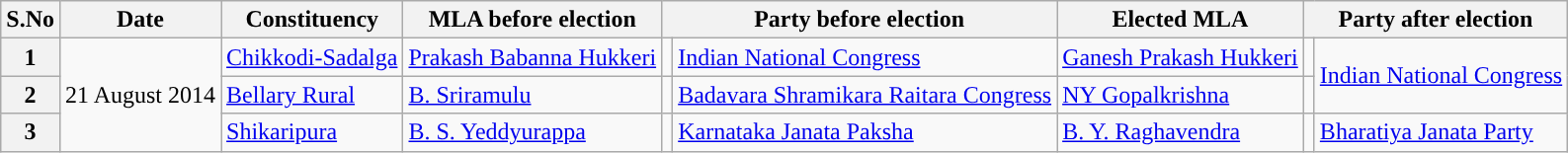<table class="wikitable sortable">
<tr>
<th>S.No</th>
<th>Date</th>
<th>Constituency</th>
<th>MLA before election</th>
<th colspan="2">Party before election</th>
<th>Elected MLA</th>
<th colspan="2">Party after election</th>
</tr>
<tr>
<th>1</th>
<td rowspan="3">21 August 2014</td>
<td><a href='#'>Chikkodi-Sadalga</a></td>
<td><a href='#'>Prakash Babanna Hukkeri</a></td>
<td></td>
<td><a href='#'>Indian National Congress</a></td>
<td><a href='#'>Ganesh Prakash Hukkeri</a></td>
<td></td>
<td rowspan="2"><a href='#'>Indian National Congress</a></td>
</tr>
<tr>
<th>2</th>
<td><a href='#'>Bellary Rural</a></td>
<td><a href='#'>B. Sriramulu</a></td>
<td></td>
<td><a href='#'>Badavara Shramikara Raitara Congress</a></td>
<td><a href='#'>NY Gopalkrishna</a></td>
<td></td>
</tr>
<tr>
<th>3</th>
<td><a href='#'>Shikaripura</a></td>
<td><a href='#'>B. S. Yeddyurappa</a></td>
<td></td>
<td><a href='#'>Karnataka Janata Paksha</a></td>
<td><a href='#'>B. Y. Raghavendra</a></td>
<td></td>
<td><a href='#'>Bharatiya Janata Party</a></td>
</tr>
</table>
